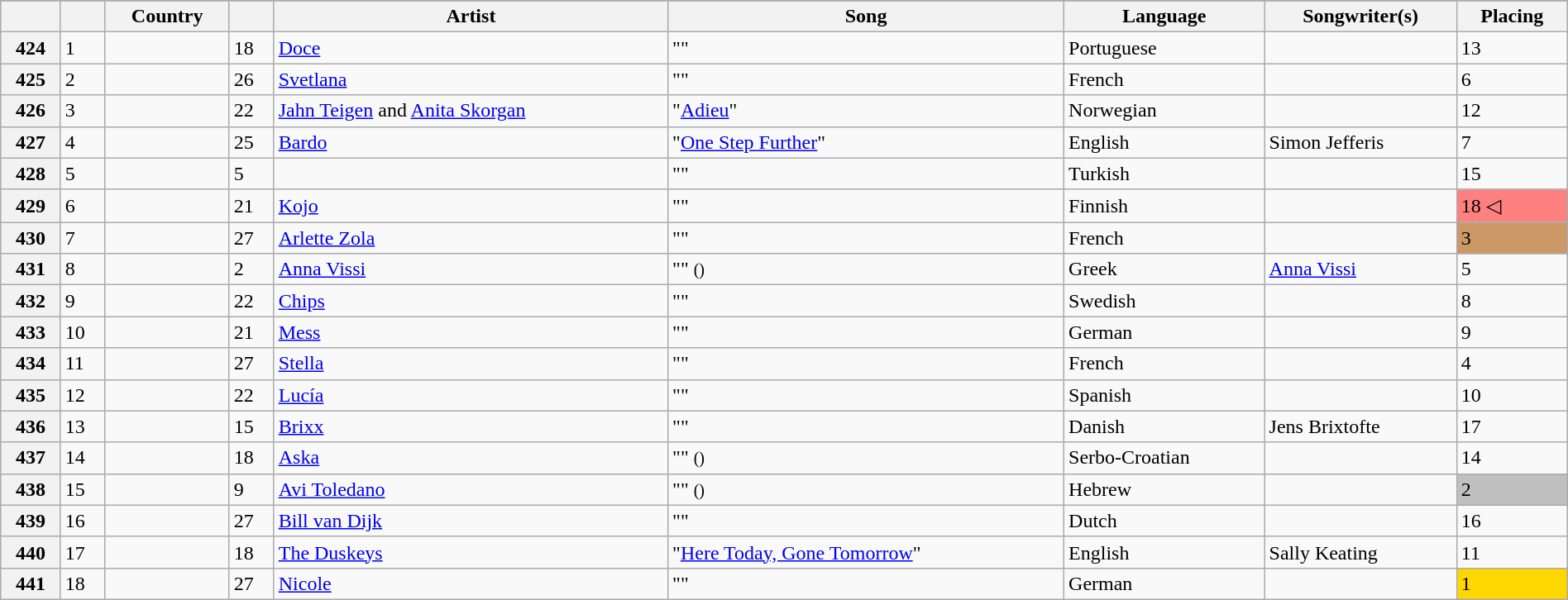<table class="wikitable plainrowheaders" style="width:100%">
<tr>
</tr>
<tr>
<th scope="col"></th>
<th scope="col"></th>
<th scope="col">Country</th>
<th scope="col"></th>
<th scope="col">Artist</th>
<th scope="col">Song</th>
<th scope="col">Language</th>
<th scope="col">Songwriter(s)</th>
<th scope="col">Placing</th>
</tr>
<tr>
<th scope="row">424</th>
<td>1</td>
<td></td>
<td>18</td>
<td><a href='#'>Doce</a></td>
<td>""</td>
<td>Portuguese</td>
<td></td>
<td>13</td>
</tr>
<tr>
<th scope="row">425</th>
<td>2</td>
<td></td>
<td>26</td>
<td><a href='#'>Svetlana</a></td>
<td>""</td>
<td>French</td>
<td></td>
<td>6</td>
</tr>
<tr>
<th scope="row">426</th>
<td>3</td>
<td></td>
<td>22</td>
<td><a href='#'>Jahn Teigen</a> and <a href='#'>Anita Skorgan</a></td>
<td>"<a href='#'>Adieu</a>"</td>
<td>Norwegian</td>
<td></td>
<td>12</td>
</tr>
<tr>
<th scope="row">427</th>
<td>4</td>
<td></td>
<td>25</td>
<td><a href='#'>Bardo</a></td>
<td>"<a href='#'>One Step Further</a>"</td>
<td>English</td>
<td>Simon Jefferis</td>
<td>7</td>
</tr>
<tr>
<th scope="row">428</th>
<td>5</td>
<td></td>
<td>5</td>
<td></td>
<td>""</td>
<td>Turkish</td>
<td></td>
<td>15</td>
</tr>
<tr>
<th scope="row">429</th>
<td>6</td>
<td></td>
<td>21</td>
<td><a href='#'>Kojo</a></td>
<td>""</td>
<td>Finnish</td>
<td></td>
<td bgcolor="#FE8080">18 ◁</td>
</tr>
<tr>
<th scope="row">430</th>
<td>7</td>
<td></td>
<td>27</td>
<td><a href='#'>Arlette Zola</a></td>
<td>""</td>
<td>French</td>
<td></td>
<td bgcolor="#C96">3</td>
</tr>
<tr>
<th scope="row">431</th>
<td>8</td>
<td></td>
<td>2</td>
<td><a href='#'>Anna Vissi</a></td>
<td>"" <small>()</small></td>
<td>Greek</td>
<td><a href='#'>Anna Vissi</a></td>
<td>5</td>
</tr>
<tr>
<th scope="row">432</th>
<td>9</td>
<td></td>
<td>22</td>
<td><a href='#'>Chips</a></td>
<td>""</td>
<td>Swedish</td>
<td></td>
<td>8</td>
</tr>
<tr>
<th scope="row">433</th>
<td>10</td>
<td></td>
<td>21</td>
<td><a href='#'>Mess</a></td>
<td>""</td>
<td>German</td>
<td></td>
<td>9</td>
</tr>
<tr>
<th scope="row">434</th>
<td>11</td>
<td></td>
<td>27</td>
<td><a href='#'>Stella</a></td>
<td>""</td>
<td>French</td>
<td></td>
<td>4</td>
</tr>
<tr>
<th scope="row">435</th>
<td>12</td>
<td></td>
<td>22</td>
<td><a href='#'>Lucía</a></td>
<td>""</td>
<td>Spanish</td>
<td></td>
<td>10</td>
</tr>
<tr>
<th scope="row">436</th>
<td>13</td>
<td></td>
<td>15</td>
<td><a href='#'>Brixx</a></td>
<td>""</td>
<td>Danish</td>
<td>Jens Brixtofte</td>
<td>17</td>
</tr>
<tr>
<th scope="row">437</th>
<td>14</td>
<td></td>
<td>18</td>
<td><a href='#'>Aska</a></td>
<td>"" <small>()</small></td>
<td>Serbo-Croatian</td>
<td></td>
<td>14</td>
</tr>
<tr>
<th scope="row">438</th>
<td>15</td>
<td></td>
<td>9</td>
<td><a href='#'>Avi Toledano</a></td>
<td>"" <small>()</small></td>
<td>Hebrew</td>
<td></td>
<td bgcolor="silver">2</td>
</tr>
<tr>
<th scope="row">439</th>
<td>16</td>
<td></td>
<td>27</td>
<td><a href='#'>Bill van Dijk</a></td>
<td>""</td>
<td>Dutch</td>
<td></td>
<td>16</td>
</tr>
<tr>
<th scope="row">440</th>
<td>17</td>
<td></td>
<td>18</td>
<td><a href='#'>The Duskeys</a></td>
<td>"<a href='#'>Here Today, Gone Tomorrow</a>"</td>
<td>English</td>
<td>Sally Keating</td>
<td>11</td>
</tr>
<tr>
<th scope="row">441</th>
<td>18</td>
<td></td>
<td>27</td>
<td><a href='#'>Nicole</a></td>
<td>""</td>
<td>German</td>
<td></td>
<td bgcolor="gold">1</td>
</tr>
</table>
